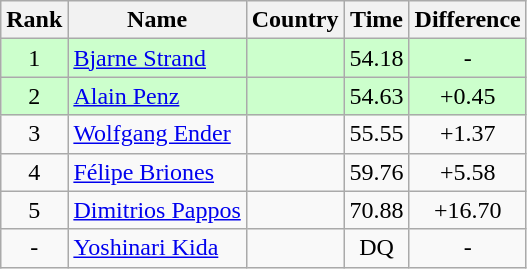<table class="wikitable sortable" style="text-align:center">
<tr>
<th>Rank</th>
<th>Name</th>
<th>Country</th>
<th>Time</th>
<th>Difference</th>
</tr>
<tr style="background:#cfc;">
<td>1</td>
<td align=left><a href='#'>Bjarne Strand</a></td>
<td align=left></td>
<td>54.18</td>
<td>-</td>
</tr>
<tr style="background:#cfc;">
<td>2</td>
<td align=left><a href='#'>Alain Penz</a></td>
<td align=left></td>
<td>54.63</td>
<td>+0.45</td>
</tr>
<tr>
<td>3</td>
<td align=left><a href='#'>Wolfgang Ender</a></td>
<td align=left></td>
<td>55.55</td>
<td>+1.37</td>
</tr>
<tr>
<td>4</td>
<td align=left><a href='#'>Félipe Briones</a></td>
<td align=left></td>
<td>59.76</td>
<td>+5.58</td>
</tr>
<tr>
<td>5</td>
<td align=left><a href='#'>Dimitrios Pappos</a></td>
<td align=left></td>
<td>70.88</td>
<td>+16.70</td>
</tr>
<tr>
<td>-</td>
<td align=left><a href='#'>Yoshinari Kida</a></td>
<td align=left></td>
<td>DQ</td>
<td>-</td>
</tr>
</table>
